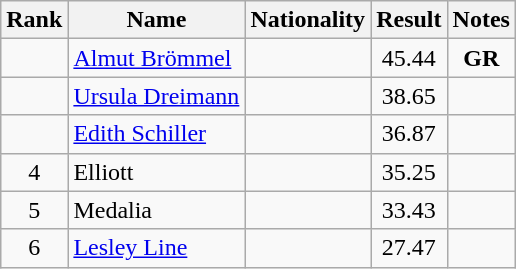<table class="wikitable sortable" style="text-align:center">
<tr>
<th>Rank</th>
<th>Name</th>
<th>Nationality</th>
<th>Result</th>
<th>Notes</th>
</tr>
<tr>
<td></td>
<td align=left><a href='#'>Almut Brömmel</a></td>
<td align=left></td>
<td>45.44</td>
<td><strong>GR</strong></td>
</tr>
<tr>
<td></td>
<td align=left><a href='#'>Ursula Dreimann</a></td>
<td align=left></td>
<td>38.65</td>
<td></td>
</tr>
<tr>
<td></td>
<td align=left><a href='#'>Edith Schiller</a></td>
<td align=left></td>
<td>36.87</td>
<td></td>
</tr>
<tr>
<td>4</td>
<td align=left>Elliott</td>
<td align=left></td>
<td>35.25</td>
<td></td>
</tr>
<tr>
<td>5</td>
<td align=left>Medalia</td>
<td align=left></td>
<td>33.43</td>
<td></td>
</tr>
<tr>
<td>6</td>
<td align=left><a href='#'>Lesley Line</a></td>
<td align=left></td>
<td>27.47</td>
<td></td>
</tr>
</table>
